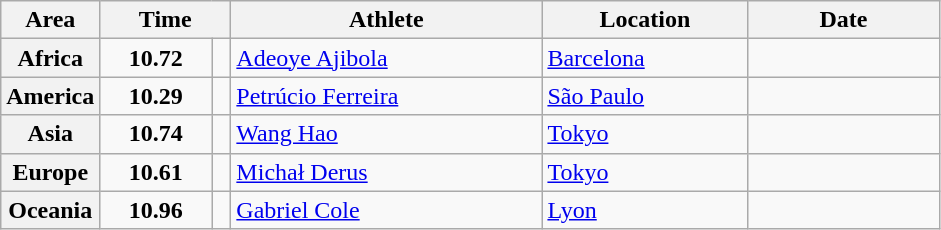<table class="wikitable">
<tr>
<th width="45">Area</th>
<th width="80" colspan="2">Time</th>
<th width="200">Athlete</th>
<th width="130">Location</th>
<th width="120">Date</th>
</tr>
<tr>
<th>Africa</th>
<td align="center"><strong>10.72</strong></td>
<td align="center"></td>
<td> <a href='#'>Adeoye Ajibola</a></td>
<td> <a href='#'>Barcelona</a></td>
<td align="right"></td>
</tr>
<tr>
<th>America</th>
<td align="center"><strong>10.29</strong></td>
<td align="center"><strong></strong></td>
<td> <a href='#'>Petrúcio Ferreira</a></td>
<td> <a href='#'>São Paulo</a></td>
<td align="right"></td>
</tr>
<tr>
<th>Asia</th>
<td align="center"><strong>10.74</strong></td>
<td align="center"></td>
<td> <a href='#'>Wang Hao</a></td>
<td> <a href='#'>Tokyo</a></td>
<td align="right"></td>
</tr>
<tr>
<th>Europe</th>
<td align="center"><strong>10.61</strong></td>
<td align="center"></td>
<td> <a href='#'>Michał Derus</a></td>
<td> <a href='#'>Tokyo</a></td>
<td align="right"></td>
</tr>
<tr>
<th>Oceania</th>
<td align="center"><strong>10.96</strong></td>
<td align="center"></td>
<td> <a href='#'>Gabriel Cole</a></td>
<td> <a href='#'>Lyon</a></td>
<td align="right"></td>
</tr>
</table>
